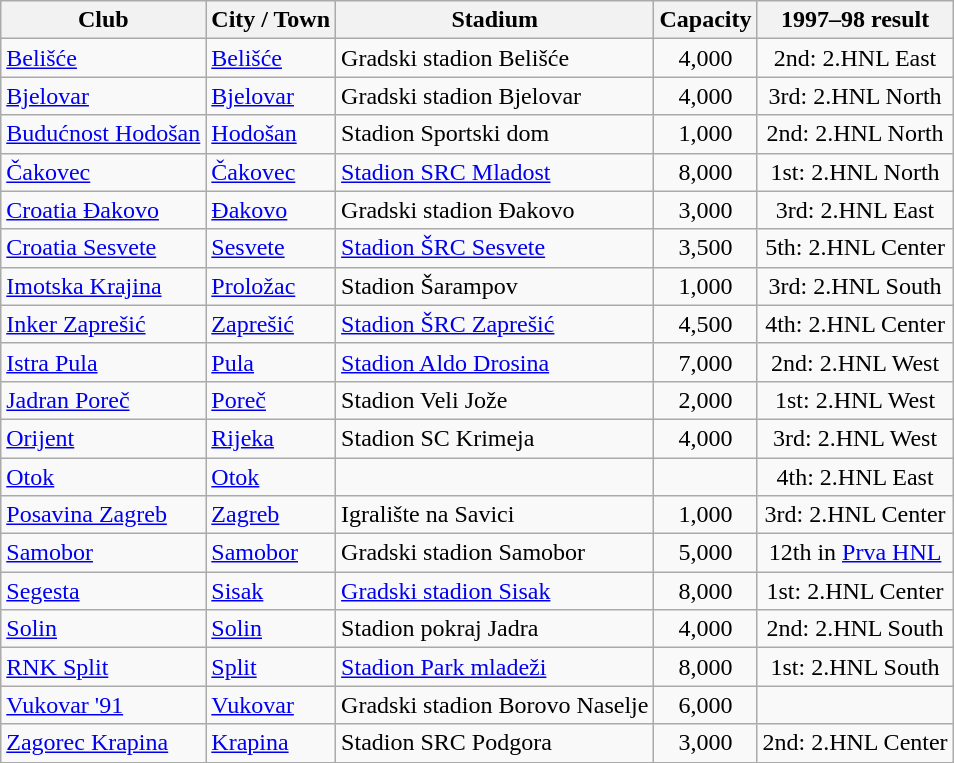<table class="wikitable sortable">
<tr>
<th>Club</th>
<th>City / Town</th>
<th>Stadium</th>
<th>Capacity</th>
<th>1997–98 result</th>
</tr>
<tr>
<td><a href='#'>Belišće</a></td>
<td><a href='#'>Belišće</a></td>
<td>Gradski stadion Belišće</td>
<td align="center">4,000</td>
<td align="center">2nd: 2.HNL East</td>
</tr>
<tr>
<td><a href='#'>Bjelovar</a></td>
<td><a href='#'>Bjelovar</a></td>
<td>Gradski stadion Bjelovar</td>
<td align="center">4,000</td>
<td align="center">3rd: 2.HNL North</td>
</tr>
<tr>
<td><a href='#'>Budućnost Hodošan</a></td>
<td><a href='#'>Hodošan</a></td>
<td>Stadion Sportski dom</td>
<td align="center">1,000</td>
<td align="center">2nd: 2.HNL North</td>
</tr>
<tr>
<td><a href='#'>Čakovec</a></td>
<td><a href='#'>Čakovec</a></td>
<td><a href='#'>Stadion SRC Mladost</a></td>
<td align="center">8,000</td>
<td align="center">1st: 2.HNL North</td>
</tr>
<tr>
<td><a href='#'>Croatia Đakovo</a></td>
<td><a href='#'>Đakovo</a></td>
<td>Gradski stadion Đakovo</td>
<td align="center">3,000</td>
<td align="center">3rd: 2.HNL East</td>
</tr>
<tr>
<td><a href='#'>Croatia Sesvete</a></td>
<td><a href='#'>Sesvete</a></td>
<td><a href='#'>Stadion ŠRC Sesvete</a></td>
<td align="center">3,500</td>
<td align="center">5th: 2.HNL Center</td>
</tr>
<tr>
<td><a href='#'>Imotska Krajina</a></td>
<td><a href='#'>Proložac</a></td>
<td>Stadion Šarampov</td>
<td align="center">1,000</td>
<td align="center">3rd: 2.HNL South</td>
</tr>
<tr>
<td><a href='#'>Inker Zaprešić</a></td>
<td><a href='#'>Zaprešić</a></td>
<td><a href='#'>Stadion ŠRC Zaprešić</a></td>
<td align="center">4,500</td>
<td align="center">4th: 2.HNL Center</td>
</tr>
<tr>
<td><a href='#'>Istra Pula</a></td>
<td><a href='#'>Pula</a></td>
<td><a href='#'>Stadion Aldo Drosina</a></td>
<td align="center">7,000</td>
<td align="center">2nd: 2.HNL West</td>
</tr>
<tr>
<td><a href='#'>Jadran Poreč</a></td>
<td><a href='#'>Poreč</a></td>
<td>Stadion Veli Jože</td>
<td align="center">2,000</td>
<td align="center">1st: 2.HNL West</td>
</tr>
<tr>
<td><a href='#'>Orijent</a></td>
<td><a href='#'>Rijeka</a></td>
<td>Stadion SC Krimeja</td>
<td align="center">4,000</td>
<td align="center">3rd: 2.HNL West</td>
</tr>
<tr>
<td><a href='#'>Otok</a></td>
<td><a href='#'>Otok</a></td>
<td></td>
<td align="center"></td>
<td align="center">4th: 2.HNL East</td>
</tr>
<tr>
<td><a href='#'>Posavina Zagreb</a></td>
<td><a href='#'>Zagreb</a></td>
<td>Igralište na Savici</td>
<td align="center">1,000</td>
<td align="center">3rd: 2.HNL Center</td>
</tr>
<tr>
<td><a href='#'>Samobor</a></td>
<td><a href='#'>Samobor</a></td>
<td>Gradski stadion Samobor</td>
<td align="center">5,000</td>
<td align="center">12th in <a href='#'>Prva HNL</a></td>
</tr>
<tr>
<td><a href='#'>Segesta</a></td>
<td><a href='#'>Sisak</a></td>
<td><a href='#'>Gradski stadion Sisak</a></td>
<td align="center">8,000</td>
<td align="center">1st: 2.HNL Center</td>
</tr>
<tr>
<td><a href='#'>Solin</a></td>
<td><a href='#'>Solin</a></td>
<td>Stadion pokraj Jadra</td>
<td align="center">4,000</td>
<td align="center">2nd: 2.HNL South</td>
</tr>
<tr>
<td><a href='#'>RNK Split</a></td>
<td><a href='#'>Split</a></td>
<td><a href='#'>Stadion Park mladeži</a></td>
<td align="center">8,000</td>
<td align="center">1st: 2.HNL South</td>
</tr>
<tr>
<td><a href='#'>Vukovar '91</a></td>
<td><a href='#'>Vukovar</a></td>
<td>Gradski stadion Borovo Naselje</td>
<td align="center">6,000</td>
<td align="center"></td>
</tr>
<tr>
<td><a href='#'>Zagorec Krapina</a></td>
<td><a href='#'>Krapina</a></td>
<td>Stadion SRC Podgora</td>
<td align="center">3,000</td>
<td align="center">2nd: 2.HNL Center</td>
</tr>
</table>
